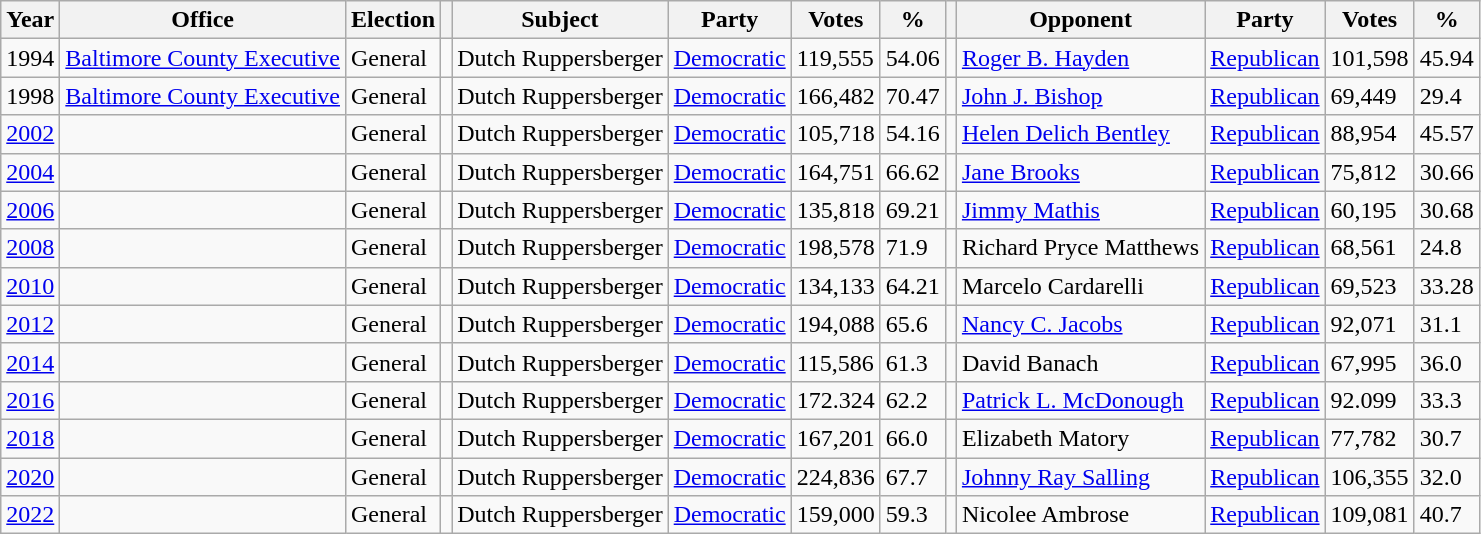<table class=wikitable>
<tr>
<th>Year</th>
<th>Office</th>
<th>Election</th>
<th></th>
<th>Subject</th>
<th>Party</th>
<th>Votes</th>
<th>%</th>
<th></th>
<th>Opponent</th>
<th>Party</th>
<th>Votes</th>
<th>%</th>
</tr>
<tr>
<td>1994</td>
<td><a href='#'>Baltimore County Executive</a></td>
<td>General</td>
<td></td>
<td>Dutch Ruppersberger</td>
<td><a href='#'>Democratic</a></td>
<td>119,555</td>
<td>54.06</td>
<td></td>
<td><a href='#'>Roger B. Hayden</a></td>
<td><a href='#'>Republican</a></td>
<td>101,598</td>
<td>45.94</td>
</tr>
<tr>
<td>1998</td>
<td><a href='#'>Baltimore County Executive</a></td>
<td>General</td>
<td></td>
<td>Dutch Ruppersberger</td>
<td><a href='#'>Democratic</a></td>
<td>166,482</td>
<td>70.47</td>
<td></td>
<td><a href='#'>John J. Bishop</a></td>
<td><a href='#'>Republican</a></td>
<td>69,449</td>
<td>29.4</td>
</tr>
<tr>
<td><a href='#'>2002</a></td>
<td></td>
<td>General</td>
<td></td>
<td>Dutch Ruppersberger</td>
<td><a href='#'>Democratic</a></td>
<td>105,718</td>
<td>54.16</td>
<td></td>
<td><a href='#'>Helen Delich Bentley</a></td>
<td><a href='#'>Republican</a></td>
<td>88,954</td>
<td>45.57</td>
</tr>
<tr>
<td><a href='#'>2004</a></td>
<td></td>
<td>General</td>
<td></td>
<td>Dutch Ruppersberger</td>
<td><a href='#'>Democratic</a></td>
<td>164,751</td>
<td>66.62</td>
<td></td>
<td><a href='#'>Jane Brooks</a></td>
<td><a href='#'>Republican</a></td>
<td>75,812</td>
<td>30.66</td>
</tr>
<tr>
<td><a href='#'>2006</a></td>
<td></td>
<td>General</td>
<td></td>
<td>Dutch Ruppersberger</td>
<td><a href='#'>Democratic</a></td>
<td>135,818</td>
<td>69.21</td>
<td></td>
<td><a href='#'>Jimmy Mathis</a></td>
<td><a href='#'>Republican</a></td>
<td>60,195</td>
<td>30.68</td>
</tr>
<tr>
<td><a href='#'>2008</a></td>
<td></td>
<td>General</td>
<td></td>
<td>Dutch Ruppersberger</td>
<td><a href='#'>Democratic</a></td>
<td>198,578</td>
<td>71.9</td>
<td></td>
<td>Richard Pryce Matthews</td>
<td><a href='#'>Republican</a></td>
<td>68,561</td>
<td>24.8</td>
</tr>
<tr>
<td><a href='#'>2010</a></td>
<td></td>
<td>General</td>
<td></td>
<td>Dutch Ruppersberger</td>
<td><a href='#'>Democratic</a></td>
<td>134,133</td>
<td>64.21</td>
<td></td>
<td>Marcelo Cardarelli</td>
<td><a href='#'>Republican</a></td>
<td>69,523</td>
<td>33.28</td>
</tr>
<tr>
<td><a href='#'>2012</a></td>
<td></td>
<td>General</td>
<td></td>
<td>Dutch Ruppersberger</td>
<td><a href='#'>Democratic</a></td>
<td>194,088</td>
<td>65.6</td>
<td></td>
<td><a href='#'>Nancy C. Jacobs</a></td>
<td><a href='#'>Republican</a></td>
<td>92,071</td>
<td>31.1</td>
</tr>
<tr>
<td><a href='#'>2014</a></td>
<td></td>
<td>General</td>
<td></td>
<td>Dutch Ruppersberger</td>
<td><a href='#'>Democratic</a></td>
<td>115,586</td>
<td>61.3</td>
<td></td>
<td>David Banach</td>
<td><a href='#'>Republican</a></td>
<td>67,995</td>
<td>36.0</td>
</tr>
<tr>
<td><a href='#'>2016</a></td>
<td></td>
<td>General</td>
<td></td>
<td>Dutch Ruppersberger</td>
<td><a href='#'>Democratic</a></td>
<td>172.324</td>
<td>62.2</td>
<td></td>
<td><a href='#'>Patrick L. McDonough</a></td>
<td><a href='#'>Republican</a></td>
<td>92.099</td>
<td>33.3</td>
</tr>
<tr>
<td><a href='#'>2018</a></td>
<td></td>
<td>General</td>
<td></td>
<td>Dutch Ruppersberger</td>
<td><a href='#'>Democratic</a></td>
<td>167,201</td>
<td>66.0</td>
<td></td>
<td>Elizabeth Matory</td>
<td><a href='#'>Republican</a></td>
<td>77,782</td>
<td>30.7</td>
</tr>
<tr>
<td><a href='#'>2020</a></td>
<td></td>
<td>General</td>
<td></td>
<td>Dutch Ruppersberger</td>
<td><a href='#'>Democratic</a></td>
<td>224,836</td>
<td>67.7</td>
<td></td>
<td><a href='#'>Johnny Ray Salling</a></td>
<td><a href='#'>Republican</a></td>
<td>106,355</td>
<td>32.0</td>
</tr>
<tr>
<td><a href='#'>2022</a></td>
<td></td>
<td>General</td>
<td></td>
<td>Dutch Ruppersberger</td>
<td><a href='#'>Democratic</a></td>
<td>159,000</td>
<td>59.3</td>
<td></td>
<td>Nicolee Ambrose</td>
<td><a href='#'>Republican</a></td>
<td>109,081</td>
<td>40.7</td>
</tr>
</table>
